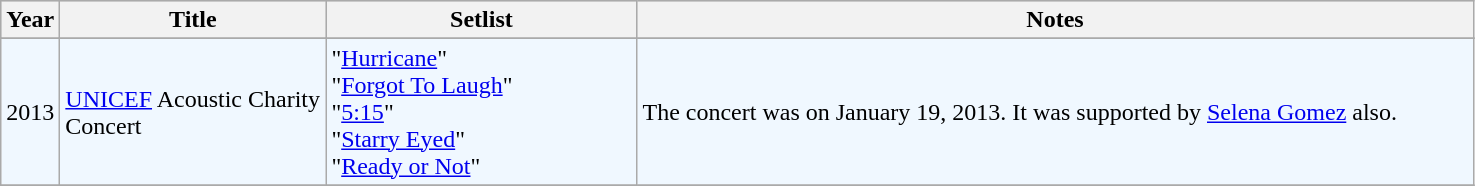<table class="wikitable"|width=100%>
<tr bgcolor="#CCCCCC">
<th align="left" valign="top" width="30">Year</th>
<th align="left" valign="top" width="170">Title</th>
<th align="left" valign="top" width="200">Setlist</th>
<th align="left" valign="top" width="550">Notes</th>
</tr>
<tr>
</tr>
<tr ---- bgcolor="#F0F8FF">
<td>2013</td>
<td><a href='#'>UNICEF</a> Acoustic Charity Concert</td>
<td>"<a href='#'>Hurricane</a>"<br>"<a href='#'>Forgot To Laugh</a>"<br>"<a href='#'>5:15</a>"<br>"<a href='#'>Starry Eyed</a>"<br>"<a href='#'>Ready or Not</a>"</td>
<td>The concert was on January 19, 2013. It was supported by <a href='#'>Selena Gomez</a> also.</td>
</tr>
<tr>
</tr>
</table>
